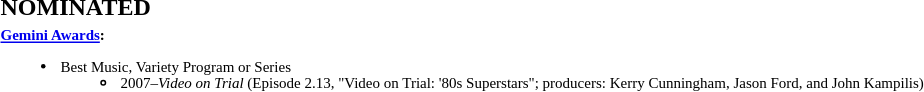<table style="width: 100%">
<tr>
<th style="text-align: left"><strong>NOMINATED</strong></th>
</tr>
<tr>
<td style="vertical-align:top; width:33%; font-size:x-small;"><span><strong><a href='#'>Gemini Awards</a>:</strong></span><br><ul><li>Best Music, Variety Program or Series<ul><li>2007–<em>Video on Trial</em> (Episode 2.13, "Video on Trial: '80s Superstars"; producers: Kerry Cunningham, Jason Ford, and John Kampilis)</li></ul></li></ul></td>
</tr>
</table>
